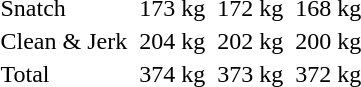<table>
<tr>
<td>Snatch</td>
<td></td>
<td>173 kg</td>
<td></td>
<td>172 kg</td>
<td></td>
<td>168 kg</td>
</tr>
<tr>
<td>Clean & Jerk</td>
<td></td>
<td>204 kg</td>
<td></td>
<td>202 kg</td>
<td></td>
<td>200 kg</td>
</tr>
<tr>
<td>Total</td>
<td></td>
<td>374 kg</td>
<td></td>
<td>373 kg</td>
<td></td>
<td>372 kg</td>
</tr>
</table>
